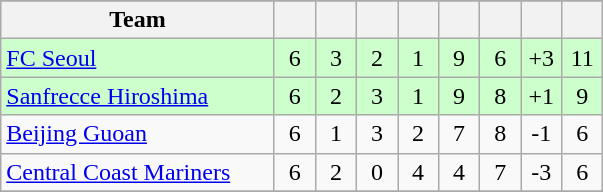<table class="wikitable" style="text-align: center;">
<tr>
</tr>
<tr>
<th width=175>Team</th>
<th width=20></th>
<th width=20></th>
<th width=20></th>
<th width=20></th>
<th width=20></th>
<th width=20></th>
<th width=20></th>
<th width=20></th>
</tr>
<tr bgcolor=#ccffcc>
<td align=left> <a href='#'>FC Seoul</a></td>
<td>6</td>
<td>3</td>
<td>2</td>
<td>1</td>
<td>9</td>
<td>6</td>
<td>+3</td>
<td>11</td>
</tr>
<tr bgcolor=#ccffcc>
<td align=left> <a href='#'>Sanfrecce Hiroshima</a></td>
<td>6</td>
<td>2</td>
<td>3</td>
<td>1</td>
<td>9</td>
<td>8</td>
<td>+1</td>
<td>9</td>
</tr>
<tr bgcolor=>
<td align=left> <a href='#'>Beijing Guoan</a></td>
<td>6</td>
<td>1</td>
<td>3</td>
<td>2</td>
<td>7</td>
<td>8</td>
<td>-1</td>
<td>6</td>
</tr>
<tr bgcolor=>
<td align=left> <a href='#'>Central Coast Mariners</a></td>
<td>6</td>
<td>2</td>
<td>0</td>
<td>4</td>
<td>4</td>
<td>7</td>
<td>-3</td>
<td>6</td>
</tr>
<tr>
</tr>
</table>
